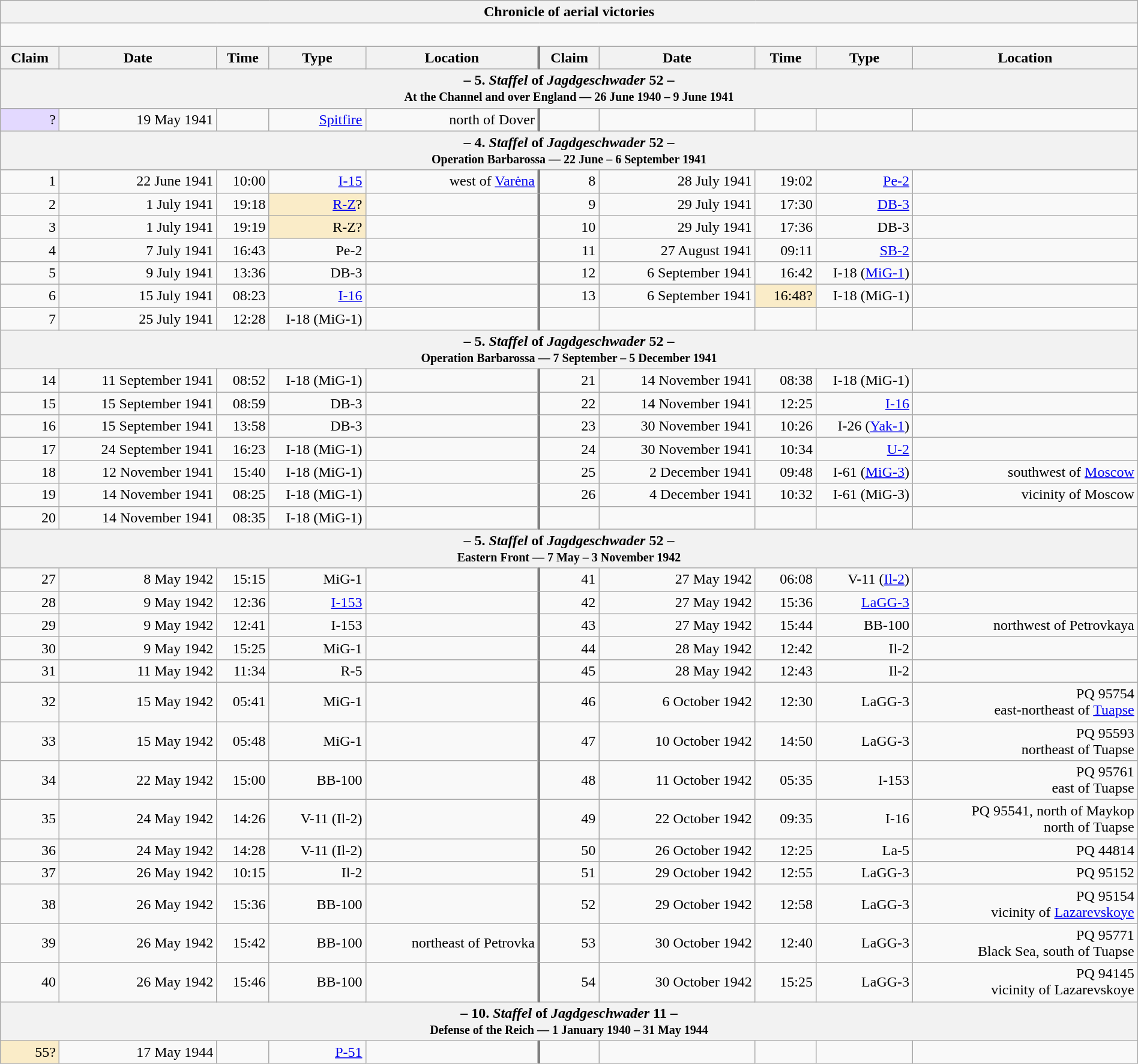<table class="wikitable plainrowheaders collapsible" style="margin-left: auto; margin-right: auto; border: none; text-align:right; width: 100%;">
<tr>
<th colspan="10">Chronicle of aerial victories</th>
</tr>
<tr>
<td colspan="10" style="text-align: left;"><br>
</td>
</tr>
<tr>
<th scope="col">Claim</th>
<th scope="col">Date</th>
<th scope="col">Time</th>
<th scope="col" width="100px">Type</th>
<th scope="col">Location</th>
<th scope="col" style="border-left: 3px solid grey;">Claim</th>
<th scope="col">Date</th>
<th scope="col">Time</th>
<th scope="col" width="100px">Type</th>
<th scope="col">Location</th>
</tr>
<tr>
<th colspan="10">– 5. <em>Staffel</em> of <em>Jagdgeschwader</em> 52 –<br><small>At the Channel and over England — 26 June 1940 – 9 June 1941</small></th>
</tr>
<tr>
<td style="background:#e3d9ff;">?</td>
<td>19 May 1941</td>
<td></td>
<td><a href='#'>Spitfire</a></td>
<td>north of Dover</td>
<td style="border-left: 3px solid grey;"></td>
<td></td>
<td></td>
<td></td>
<td></td>
</tr>
<tr>
<th colspan="10">– 4. <em>Staffel</em> of <em>Jagdgeschwader</em> 52 –<br><small>Operation Barbarossa — 22 June – 6 September 1941</small></th>
</tr>
<tr>
<td>1</td>
<td>22 June 1941</td>
<td>10:00</td>
<td><a href='#'>I-15</a></td>
<td>west of <a href='#'>Varėna</a></td>
<td style="border-left: 3px solid grey;">8</td>
<td>28 July 1941</td>
<td>19:02</td>
<td><a href='#'>Pe-2</a></td>
<td></td>
</tr>
<tr>
<td>2</td>
<td>1 July 1941</td>
<td>19:18</td>
<td style="background:#faecc8"><a href='#'>R-Z</a>?</td>
<td></td>
<td style="border-left: 3px solid grey;">9</td>
<td>29 July 1941</td>
<td>17:30</td>
<td><a href='#'>DB-3</a></td>
<td></td>
</tr>
<tr>
<td>3</td>
<td>1 July 1941</td>
<td>19:19</td>
<td style="background:#faecc8">R-Z?</td>
<td></td>
<td style="border-left: 3px solid grey;">10</td>
<td>29 July 1941</td>
<td>17:36</td>
<td>DB-3</td>
<td></td>
</tr>
<tr>
<td>4</td>
<td>7 July 1941</td>
<td>16:43</td>
<td>Pe-2</td>
<td></td>
<td style="border-left: 3px solid grey;">11</td>
<td>27 August 1941</td>
<td>09:11</td>
<td><a href='#'>SB-2</a></td>
<td></td>
</tr>
<tr>
<td>5</td>
<td>9 July 1941</td>
<td>13:36</td>
<td>DB-3</td>
<td></td>
<td style="border-left: 3px solid grey;">12</td>
<td>6 September 1941</td>
<td>16:42</td>
<td>I-18 (<a href='#'>MiG-1</a>)</td>
<td></td>
</tr>
<tr>
<td>6</td>
<td>15 July 1941</td>
<td>08:23</td>
<td><a href='#'>I-16</a></td>
<td></td>
<td style="border-left: 3px solid grey;">13</td>
<td>6 September 1941</td>
<td style="background:#faecc8">16:48?</td>
<td>I-18 (MiG-1)</td>
<td></td>
</tr>
<tr>
<td>7</td>
<td>25 July 1941</td>
<td>12:28</td>
<td>I-18 (MiG-1)</td>
<td></td>
<td style="border-left: 3px solid grey;"></td>
<td></td>
<td></td>
<td></td>
<td></td>
</tr>
<tr>
<th colspan="10">– 5. <em>Staffel</em> of <em>Jagdgeschwader</em> 52 –<br><small>Operation Barbarossa — 7 September – 5 December 1941</small></th>
</tr>
<tr>
<td>14</td>
<td>11 September 1941</td>
<td>08:52</td>
<td>I-18 (MiG-1)</td>
<td></td>
<td style="border-left: 3px solid grey;">21</td>
<td>14 November 1941</td>
<td>08:38</td>
<td>I-18 (MiG-1)</td>
<td></td>
</tr>
<tr>
<td>15</td>
<td>15 September 1941</td>
<td>08:59</td>
<td>DB-3</td>
<td></td>
<td style="border-left: 3px solid grey;">22</td>
<td>14 November 1941</td>
<td>12:25</td>
<td><a href='#'>I-16</a></td>
<td></td>
</tr>
<tr>
<td>16</td>
<td>15 September 1941</td>
<td>13:58</td>
<td>DB-3</td>
<td></td>
<td style="border-left: 3px solid grey;">23</td>
<td>30 November 1941</td>
<td>10:26</td>
<td>I-26 (<a href='#'>Yak-1</a>)</td>
<td></td>
</tr>
<tr>
<td>17</td>
<td>24 September 1941</td>
<td>16:23</td>
<td>I-18 (MiG-1)</td>
<td></td>
<td style="border-left: 3px solid grey;">24</td>
<td>30 November 1941</td>
<td>10:34</td>
<td><a href='#'>U-2</a></td>
<td></td>
</tr>
<tr>
<td>18</td>
<td>12 November 1941</td>
<td>15:40</td>
<td>I-18 (MiG-1)</td>
<td></td>
<td style="border-left: 3px solid grey;">25</td>
<td>2 December 1941</td>
<td>09:48</td>
<td>I-61 (<a href='#'>MiG-3</a>)</td>
<td> southwest of <a href='#'>Moscow</a></td>
</tr>
<tr>
<td>19</td>
<td>14 November 1941</td>
<td>08:25</td>
<td>I-18 (MiG-1)</td>
<td></td>
<td style="border-left: 3px solid grey;">26</td>
<td>4 December 1941</td>
<td>10:32</td>
<td>I-61 (MiG-3)</td>
<td>vicinity of Moscow</td>
</tr>
<tr>
<td>20</td>
<td>14 November 1941</td>
<td>08:35</td>
<td>I-18 (MiG-1)</td>
<td></td>
<td style="border-left: 3px solid grey;"></td>
<td></td>
<td></td>
<td></td>
<td></td>
</tr>
<tr>
<th colspan="10">– 5. <em>Staffel</em> of <em>Jagdgeschwader</em> 52 –<br><small>Eastern Front — 7 May – 3 November 1942</small></th>
</tr>
<tr>
<td>27</td>
<td>8 May 1942</td>
<td>15:15</td>
<td>MiG-1</td>
<td></td>
<td style="border-left: 3px solid grey;">41</td>
<td>27 May 1942</td>
<td>06:08</td>
<td>V-11 (<a href='#'>Il-2</a>)</td>
<td></td>
</tr>
<tr>
<td>28</td>
<td>9 May 1942</td>
<td>12:36</td>
<td><a href='#'>I-153</a></td>
<td></td>
<td style="border-left: 3px solid grey;">42</td>
<td>27 May 1942</td>
<td>15:36</td>
<td><a href='#'>LaGG-3</a></td>
<td></td>
</tr>
<tr>
<td>29</td>
<td>9 May 1942</td>
<td>12:41</td>
<td>I-153</td>
<td></td>
<td style="border-left: 3px solid grey;">43</td>
<td>27 May 1942</td>
<td>15:44</td>
<td>BB-100</td>
<td> northwest of Petrovkaya</td>
</tr>
<tr>
<td>30</td>
<td>9 May 1942</td>
<td>15:25</td>
<td>MiG-1</td>
<td></td>
<td style="border-left: 3px solid grey;">44</td>
<td>28 May 1942</td>
<td>12:42</td>
<td>Il-2</td>
<td></td>
</tr>
<tr>
<td>31</td>
<td>11 May 1942</td>
<td>11:34</td>
<td>R-5</td>
<td></td>
<td style="border-left: 3px solid grey;">45</td>
<td>28 May 1942</td>
<td>12:43</td>
<td>Il-2</td>
<td></td>
</tr>
<tr>
<td>32</td>
<td>15 May 1942</td>
<td>05:41</td>
<td>MiG-1</td>
<td></td>
<td style="border-left: 3px solid grey;">46</td>
<td>6 October 1942</td>
<td>12:30</td>
<td>LaGG-3</td>
<td>PQ 95754<br> east-northeast of <a href='#'>Tuapse</a></td>
</tr>
<tr>
<td>33</td>
<td>15 May 1942</td>
<td>05:48</td>
<td>MiG-1</td>
<td></td>
<td style="border-left: 3px solid grey;">47</td>
<td>10 October 1942</td>
<td>14:50</td>
<td>LaGG-3</td>
<td>PQ 95593<br> northeast of Tuapse</td>
</tr>
<tr>
<td>34</td>
<td>22 May 1942</td>
<td>15:00</td>
<td>BB-100</td>
<td></td>
<td style="border-left: 3px solid grey;">48</td>
<td>11 October 1942</td>
<td>05:35</td>
<td>I-153</td>
<td>PQ 95761<br> east of Tuapse</td>
</tr>
<tr>
<td>35</td>
<td>24 May 1942</td>
<td>14:26</td>
<td>V-11 (Il-2)</td>
<td></td>
<td style="border-left: 3px solid grey;">49</td>
<td>22 October 1942</td>
<td>09:35</td>
<td>I-16</td>
<td>PQ 95541, north of Maykop<br> north of Tuapse</td>
</tr>
<tr>
<td>36</td>
<td>24 May 1942</td>
<td>14:28</td>
<td>V-11 (Il-2)</td>
<td></td>
<td style="border-left: 3px solid grey;">50</td>
<td>26 October 1942</td>
<td>12:25</td>
<td>La-5</td>
<td>PQ 44814</td>
</tr>
<tr>
<td>37</td>
<td>26 May 1942</td>
<td>10:15</td>
<td>Il-2</td>
<td></td>
<td style="border-left: 3px solid grey;">51</td>
<td>29 October 1942</td>
<td>12:55</td>
<td>LaGG-3</td>
<td>PQ 95152</td>
</tr>
<tr>
<td>38</td>
<td>26 May 1942</td>
<td>15:36</td>
<td>BB-100</td>
<td></td>
<td style="border-left: 3px solid grey;">52</td>
<td>29 October 1942</td>
<td>12:58</td>
<td>LaGG-3</td>
<td>PQ 95154<br>vicinity of <a href='#'>Lazarevskoye</a></td>
</tr>
<tr>
<td>39</td>
<td>26 May 1942</td>
<td>15:42</td>
<td>BB-100</td>
<td> northeast of Petrovka</td>
<td style="border-left: 3px solid grey;">53</td>
<td>30 October 1942</td>
<td>12:40</td>
<td>LaGG-3</td>
<td>PQ 95771<br>Black Sea,  south of Tuapse</td>
</tr>
<tr>
<td>40</td>
<td>26 May 1942</td>
<td>15:46</td>
<td>BB-100</td>
<td></td>
<td style="border-left: 3px solid grey;">54</td>
<td>30 October 1942</td>
<td>15:25</td>
<td>LaGG-3</td>
<td>PQ 94145<br>vicinity of Lazarevskoye</td>
</tr>
<tr>
<th colspan="10">– 10. <em>Staffel</em> of <em>Jagdgeschwader</em> 11 –<br><small>Defense of the Reich — 1 January 1940 – 31 May 1944</small></th>
</tr>
<tr>
<td style="background:#faecc8">55?</td>
<td>17 May 1944</td>
<td></td>
<td><a href='#'>P-51</a></td>
<td></td>
<td style="border-left: 3px solid grey;"></td>
<td></td>
<td></td>
<td></td>
<td></td>
</tr>
</table>
